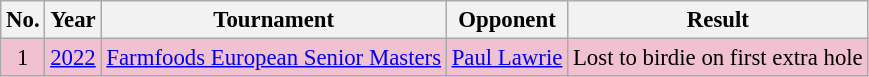<table class="wikitable" style="font-size:95%;">
<tr>
<th>No.</th>
<th>Year</th>
<th>Tournament</th>
<th>Opponent</th>
<th>Result</th>
</tr>
<tr style="background:#F2C1D1;">
<td align=center>1</td>
<td><a href='#'>2022</a></td>
<td><a href='#'>Farmfoods European Senior Masters</a></td>
<td> <a href='#'>Paul Lawrie</a></td>
<td>Lost to birdie on first extra hole</td>
</tr>
</table>
